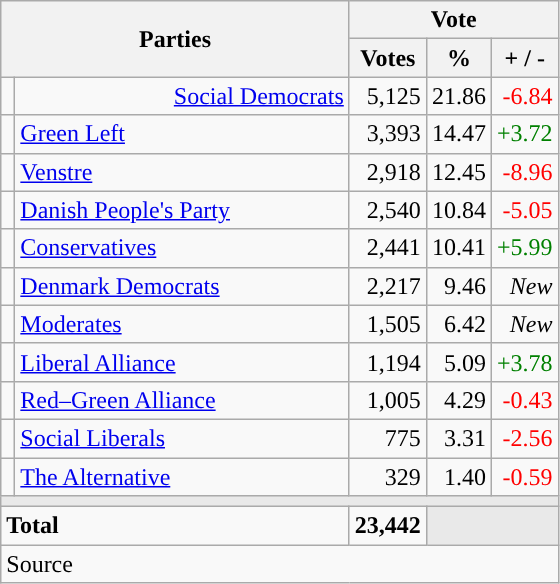<table class="wikitable" style="text-align:right;">
<tr>
<th style="text-align:centre;" rowspan="2" colspan="2" width="225">Parties</th>
<th colspan="3">Vote</th>
</tr>
<tr>
<th width="15">Votes</th>
<th width="15">%</th>
<th width="15">+ / -</th>
</tr>
<tr>
<td width=2 bgcolor=></td>
<td><a href='#'>Social Democrats</a></td>
<td>5,125</td>
<td>21.86</td>
<td style=color:red;>-6.84</td>
</tr>
<tr>
<td width=2 bgcolor=></td>
<td align=left><a href='#'>Green Left</a></td>
<td>3,393</td>
<td>14.47</td>
<td style=color:green;>+3.72</td>
</tr>
<tr>
<td width=2 bgcolor=></td>
<td align=left><a href='#'>Venstre</a></td>
<td>2,918</td>
<td>12.45</td>
<td style=color:red;>-8.96</td>
</tr>
<tr>
<td width=2 bgcolor=></td>
<td align=left><a href='#'>Danish People's Party</a></td>
<td>2,540</td>
<td>10.84</td>
<td style=color:red;>-5.05</td>
</tr>
<tr>
<td width=2 bgcolor=></td>
<td align=left><a href='#'>Conservatives</a></td>
<td>2,441</td>
<td>10.41</td>
<td style=color:green;>+5.99</td>
</tr>
<tr>
<td width=2 bgcolor=></td>
<td align=left><a href='#'>Denmark Democrats</a></td>
<td>2,217</td>
<td>9.46</td>
<td><em>New</em></td>
</tr>
<tr>
<td width=2 bgcolor=></td>
<td align=left><a href='#'>Moderates</a></td>
<td>1,505</td>
<td>6.42</td>
<td><em>New</em></td>
</tr>
<tr>
<td width=2 bgcolor=></td>
<td align=left><a href='#'>Liberal Alliance</a></td>
<td>1,194</td>
<td>5.09</td>
<td style=color:green;>+3.78</td>
</tr>
<tr>
<td width=2 bgcolor=></td>
<td align=left><a href='#'>Red–Green Alliance</a></td>
<td>1,005</td>
<td>4.29</td>
<td style=color:red;>-0.43</td>
</tr>
<tr>
<td width=2 bgcolor=></td>
<td align=left><a href='#'>Social Liberals</a></td>
<td>775</td>
<td>3.31</td>
<td style=color:red;>-2.56</td>
</tr>
<tr>
<td width=2 bgcolor=></td>
<td align=left><a href='#'>The Alternative</a></td>
<td>329</td>
<td>1.40</td>
<td style=color:red;>-0.59</td>
</tr>
<tr>
<td colspan="7" bgcolor="#E9E9E9"></td>
</tr>
<tr>
<td align="left" colspan="2"><strong>Total</strong></td>
<td><strong>23,442</strong></td>
<td bgcolor=#E9E9E9 colspan=2></td>
</tr>
<tr>
<td align="left" colspan="6">Source</td>
</tr>
</table>
